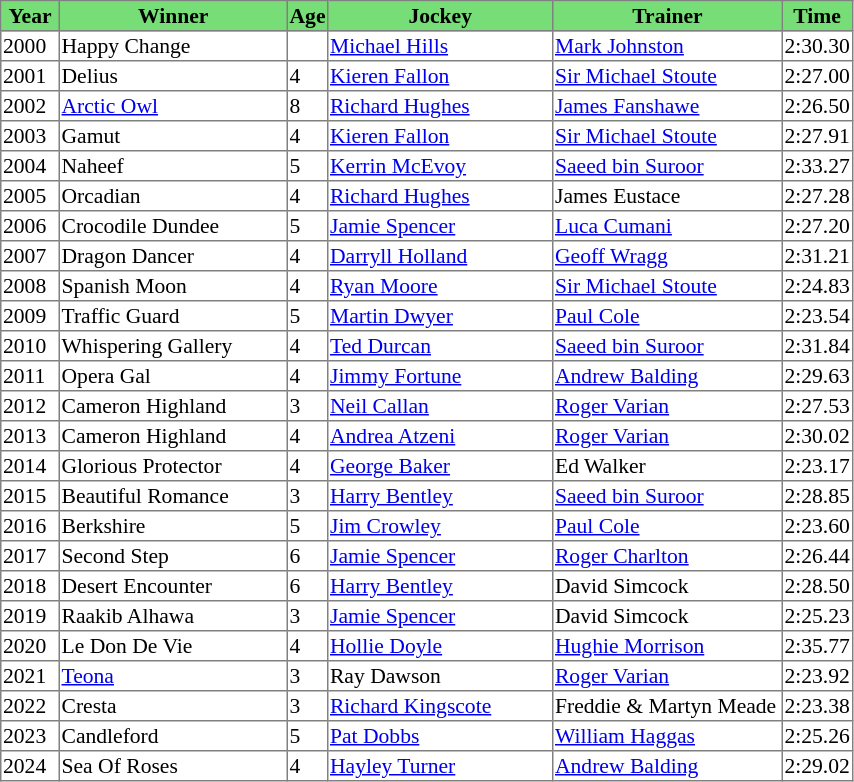<table class = "sortable" | border="1" style="border-collapse: collapse; font-size:90%">
<tr bgcolor="#77dd77" align="center">
<th style="width:36px;">Year</th>
<th style="width:149px;">Winner</th>
<th>Age</th>
<th style="width:147px;">Jockey</th>
<th style="width:150px;">Trainer</th>
<th>Time</th>
</tr>
<tr>
<td>2000</td>
<td>Happy Change</td>
<td></td>
<td><a href='#'>Michael Hills</a></td>
<td><a href='#'>Mark Johnston</a></td>
<td>2:30.30</td>
</tr>
<tr>
<td>2001</td>
<td>Delius</td>
<td>4</td>
<td><a href='#'>Kieren Fallon</a></td>
<td><a href='#'>Sir Michael Stoute</a></td>
<td>2:27.00</td>
</tr>
<tr>
<td>2002</td>
<td><a href='#'>Arctic Owl</a></td>
<td>8</td>
<td><a href='#'>Richard Hughes</a></td>
<td><a href='#'>James Fanshawe</a></td>
<td>2:26.50</td>
</tr>
<tr>
<td>2003</td>
<td>Gamut</td>
<td>4</td>
<td><a href='#'>Kieren Fallon</a></td>
<td><a href='#'>Sir Michael Stoute</a></td>
<td>2:27.91</td>
</tr>
<tr>
<td>2004</td>
<td>Naheef</td>
<td>5</td>
<td><a href='#'>Kerrin McEvoy</a></td>
<td><a href='#'>Saeed bin Suroor</a></td>
<td>2:33.27</td>
</tr>
<tr>
<td>2005</td>
<td>Orcadian</td>
<td>4</td>
<td><a href='#'>Richard Hughes</a></td>
<td>James Eustace</td>
<td>2:27.28</td>
</tr>
<tr>
<td>2006</td>
<td>Crocodile Dundee</td>
<td>5</td>
<td><a href='#'>Jamie Spencer</a></td>
<td><a href='#'>Luca Cumani</a></td>
<td>2:27.20</td>
</tr>
<tr>
<td>2007</td>
<td>Dragon Dancer</td>
<td>4</td>
<td><a href='#'>Darryll Holland</a></td>
<td><a href='#'>Geoff Wragg</a></td>
<td>2:31.21</td>
</tr>
<tr>
<td>2008</td>
<td>Spanish Moon</td>
<td>4</td>
<td><a href='#'>Ryan Moore</a></td>
<td><a href='#'>Sir Michael Stoute</a></td>
<td>2:24.83</td>
</tr>
<tr>
<td>2009</td>
<td>Traffic Guard</td>
<td>5</td>
<td><a href='#'>Martin Dwyer</a></td>
<td><a href='#'>Paul Cole</a></td>
<td>2:23.54</td>
</tr>
<tr>
<td>2010</td>
<td>Whispering Gallery</td>
<td>4</td>
<td><a href='#'>Ted Durcan</a></td>
<td><a href='#'>Saeed bin Suroor</a></td>
<td>2:31.84</td>
</tr>
<tr>
<td>2011</td>
<td>Opera Gal</td>
<td>4</td>
<td><a href='#'>Jimmy Fortune</a></td>
<td><a href='#'>Andrew Balding</a></td>
<td>2:29.63</td>
</tr>
<tr>
<td>2012</td>
<td>Cameron Highland</td>
<td>3</td>
<td><a href='#'>Neil Callan</a></td>
<td><a href='#'>Roger Varian</a></td>
<td>2:27.53</td>
</tr>
<tr>
<td>2013</td>
<td>Cameron Highland</td>
<td>4</td>
<td><a href='#'>Andrea Atzeni</a></td>
<td><a href='#'>Roger Varian</a></td>
<td>2:30.02</td>
</tr>
<tr>
<td>2014</td>
<td>Glorious Protector</td>
<td>4</td>
<td><a href='#'>George Baker</a></td>
<td>Ed Walker</td>
<td>2:23.17</td>
</tr>
<tr>
<td>2015</td>
<td>Beautiful Romance</td>
<td>3</td>
<td><a href='#'>Harry Bentley</a></td>
<td><a href='#'>Saeed bin Suroor</a></td>
<td>2:28.85</td>
</tr>
<tr>
<td>2016</td>
<td>Berkshire</td>
<td>5</td>
<td><a href='#'>Jim Crowley</a></td>
<td><a href='#'>Paul Cole</a></td>
<td>2:23.60</td>
</tr>
<tr>
<td>2017</td>
<td>Second Step</td>
<td>6</td>
<td><a href='#'>Jamie Spencer</a></td>
<td><a href='#'>Roger Charlton</a></td>
<td>2:26.44</td>
</tr>
<tr>
<td>2018</td>
<td>Desert Encounter</td>
<td>6</td>
<td><a href='#'>Harry Bentley</a></td>
<td>David Simcock</td>
<td>2:28.50</td>
</tr>
<tr>
<td>2019</td>
<td>Raakib Alhawa</td>
<td>3</td>
<td><a href='#'>Jamie Spencer</a></td>
<td>David Simcock</td>
<td>2:25.23</td>
</tr>
<tr>
<td>2020</td>
<td>Le Don De Vie</td>
<td>4</td>
<td><a href='#'>Hollie Doyle</a></td>
<td><a href='#'>Hughie Morrison</a></td>
<td>2:35.77</td>
</tr>
<tr>
<td>2021</td>
<td><a href='#'>Teona</a></td>
<td>3</td>
<td>Ray Dawson</td>
<td><a href='#'>Roger Varian</a></td>
<td>2:23.92</td>
</tr>
<tr>
<td>2022</td>
<td>Cresta</td>
<td>3</td>
<td><a href='#'>Richard Kingscote</a></td>
<td>Freddie & Martyn Meade</td>
<td>2:23.38</td>
</tr>
<tr>
<td>2023</td>
<td>Candleford</td>
<td>5</td>
<td><a href='#'>Pat Dobbs</a></td>
<td><a href='#'>William Haggas</a></td>
<td>2:25.26</td>
</tr>
<tr>
<td>2024</td>
<td>Sea Of Roses</td>
<td>4</td>
<td><a href='#'>Hayley Turner</a></td>
<td><a href='#'>Andrew Balding</a></td>
<td>2:29.02</td>
</tr>
</table>
